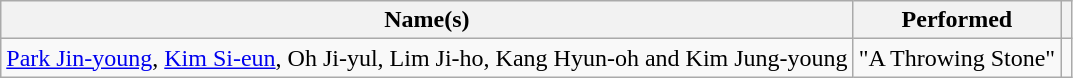<table class="wikitable sortable">
<tr>
<th>Name(s)</th>
<th>Performed</th>
<th class="unsortable"></th>
</tr>
<tr>
<td><a href='#'>Park Jin-young</a>, <a href='#'>Kim Si-eun</a>, Oh Ji-yul, Lim Ji-ho, Kang Hyun-oh and Kim Jung-young</td>
<td>"A Throwing Stone"</td>
<td></td>
</tr>
</table>
